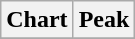<table class="wikitable plainrowheaders">
<tr>
<th scope="col">Chart</th>
<th scope="col">Peak</th>
</tr>
<tr>
</tr>
</table>
